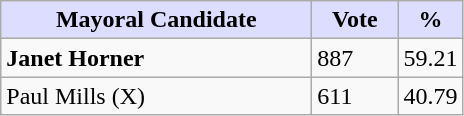<table class="wikitable">
<tr>
<th style="background:#ddf; width:200px;">Mayoral Candidate</th>
<th style="background:#ddf; width:50px;">Vote</th>
<th style="background:#ddf; width:30px;">%</th>
</tr>
<tr>
<td><strong>Janet Horner</strong></td>
<td>887</td>
<td>59.21</td>
</tr>
<tr>
<td>Paul Mills (X)</td>
<td>611</td>
<td>40.79</td>
</tr>
</table>
